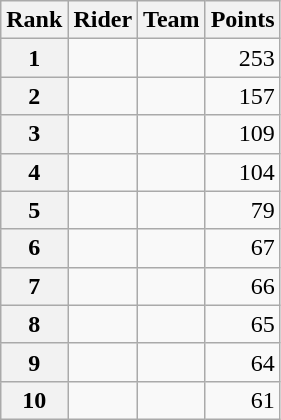<table class="wikitable">
<tr>
<th scope="col">Rank</th>
<th scope="col">Rider</th>
<th scope="col">Team</th>
<th scope="col">Points</th>
</tr>
<tr>
<th scope="row">1</th>
<td>  </td>
<td></td>
<td style="text-align:right;">253</td>
</tr>
<tr>
<th scope="row">2</th>
<td></td>
<td></td>
<td style="text-align:right;">157</td>
</tr>
<tr>
<th scope="row">3</th>
<td></td>
<td></td>
<td style="text-align:right;">109</td>
</tr>
<tr>
<th scope="row">4</th>
<td></td>
<td></td>
<td style="text-align:right;">104</td>
</tr>
<tr>
<th scope="row">5</th>
<td></td>
<td></td>
<td style="text-align:right;">79</td>
</tr>
<tr>
<th scope="row">6</th>
<td></td>
<td></td>
<td style="text-align:right;">67</td>
</tr>
<tr>
<th scope="row">7</th>
<td></td>
<td></td>
<td style="text-align:right;">66</td>
</tr>
<tr>
<th scope="row">8</th>
<td></td>
<td></td>
<td style="text-align:right;">65</td>
</tr>
<tr>
<th scope="row">9</th>
<td> </td>
<td></td>
<td style="text-align:right;">64</td>
</tr>
<tr>
<th scope="row">10</th>
<td></td>
<td></td>
<td style="text-align:right;">61</td>
</tr>
</table>
